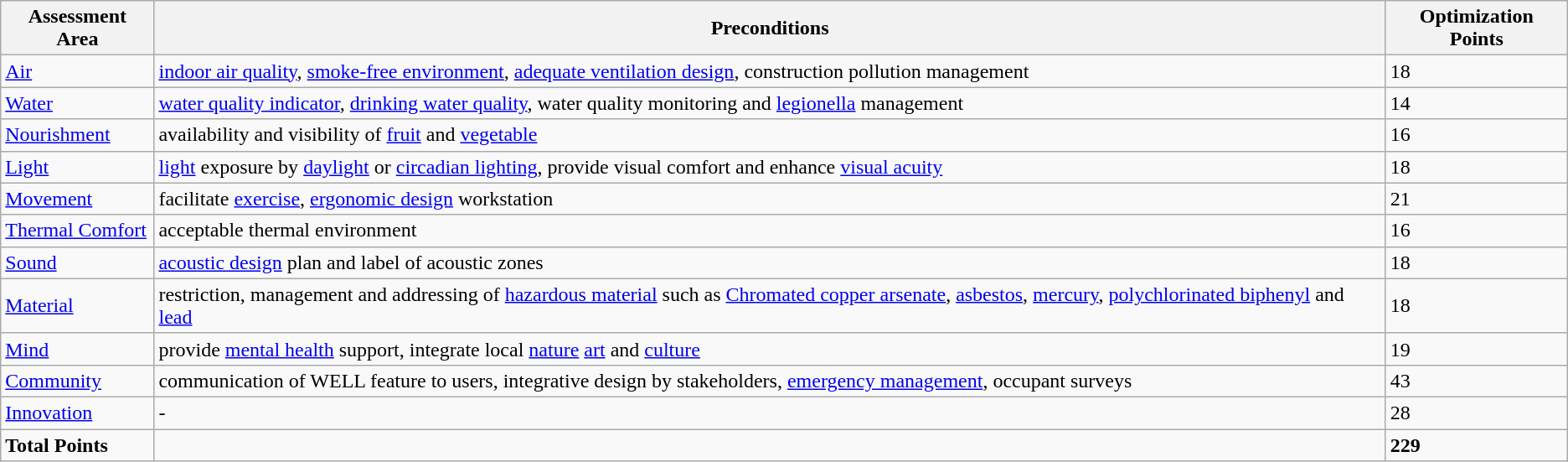<table class="wikitable">
<tr>
<th>Assessment Area</th>
<th>Preconditions</th>
<th>Optimization Points</th>
</tr>
<tr>
<td><a href='#'>Air</a></td>
<td><a href='#'>indoor air quality</a>, <a href='#'>smoke-free environment</a>, <a href='#'>adequate ventilation design</a>, construction pollution management</td>
<td>18</td>
</tr>
<tr>
<td><a href='#'>Water</a></td>
<td><a href='#'>water quality indicator</a>, <a href='#'>drinking water quality</a>, water quality monitoring and <a href='#'>legionella</a> management</td>
<td>14</td>
</tr>
<tr>
<td><a href='#'>Nourishment</a></td>
<td>availability and visibility of <a href='#'>fruit</a> and <a href='#'>vegetable</a></td>
<td>16</td>
</tr>
<tr>
<td><a href='#'>Light</a></td>
<td><a href='#'>light</a> exposure by <a href='#'>daylight</a> or <a href='#'>circadian lighting</a>, provide visual comfort and enhance <a href='#'>visual acuity</a></td>
<td>18</td>
</tr>
<tr>
<td><a href='#'>Movement</a></td>
<td>facilitate <a href='#'>exercise</a>, <a href='#'>ergonomic design</a> workstation</td>
<td>21</td>
</tr>
<tr>
<td><a href='#'>Thermal Comfort</a></td>
<td>acceptable thermal environment</td>
<td>16</td>
</tr>
<tr>
<td><a href='#'>Sound</a></td>
<td><a href='#'>acoustic design</a> plan and label of acoustic zones</td>
<td>18</td>
</tr>
<tr>
<td><a href='#'>Material</a></td>
<td>restriction, management and addressing of <a href='#'>hazardous material</a> such as <a href='#'>Chromated copper arsenate</a>,  <a href='#'>asbestos</a>, <a href='#'>mercury</a>, <a href='#'>polychlorinated biphenyl</a> and <a href='#'>lead</a></td>
<td>18</td>
</tr>
<tr>
<td><a href='#'>Mind</a></td>
<td>provide <a href='#'>mental health</a> support, integrate local <a href='#'>nature</a> <a href='#'>art</a> and <a href='#'>culture</a></td>
<td>19</td>
</tr>
<tr>
<td><a href='#'>Community</a></td>
<td>communication of WELL feature to users, integrative design by stakeholders, <a href='#'>emergency management</a>, occupant surveys</td>
<td>43</td>
</tr>
<tr>
<td><a href='#'>Innovation</a></td>
<td>-</td>
<td>28</td>
</tr>
<tr>
<td><strong>Total Points</strong></td>
<td></td>
<td><strong>229</strong></td>
</tr>
</table>
